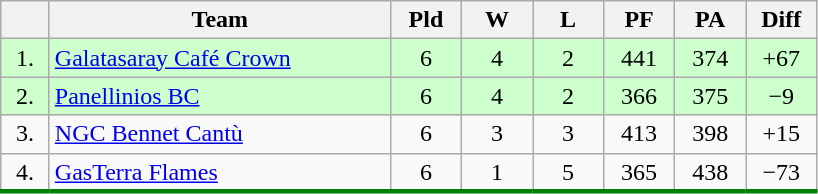<table class="wikitable" style="text-align:center">
<tr>
<th width=25></th>
<th width=220>Team</th>
<th width=40>Pld</th>
<th width=40>W</th>
<th width=40>L</th>
<th width=40>PF</th>
<th width=40>PA</th>
<th width=40>Diff</th>
</tr>
<tr style="background:#ccffcc;">
<td>1.</td>
<td align=left> <a href='#'>Galatasaray Café Crown</a></td>
<td>6</td>
<td>4</td>
<td>2</td>
<td>441</td>
<td>374</td>
<td>+67</td>
</tr>
<tr style="background:#ccffcc;">
<td>2.</td>
<td align=left> <a href='#'>Panellinios BC</a></td>
<td>6</td>
<td>4</td>
<td>2</td>
<td>366</td>
<td>375</td>
<td>−9</td>
</tr>
<tr style="background:;">
<td>3.</td>
<td align=left> <a href='#'>NGC Bennet Cantù</a></td>
<td>6</td>
<td>3</td>
<td>3</td>
<td>413</td>
<td>398</td>
<td>+15</td>
</tr>
<tr style="background:;">
<td>4.</td>
<td align=left> <a href='#'>GasTerra Flames</a></td>
<td>6</td>
<td>1</td>
<td>5</td>
<td>365</td>
<td>438</td>
<td>−73</td>
</tr>
<tr style="background:;border-bottom:3px solid green;">
</tr>
</table>
